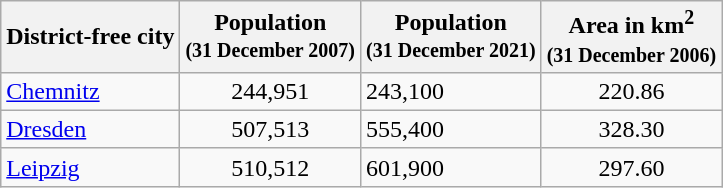<table class="wikitable sortable">
<tr>
<th>District-free city</th>
<th>Population<br><small>(31 December 2007)</small></th>
<th>Population<br><small>(31 December 2021) </small></th>
<th>Area in km<sup>2</sup><br><small>(31 December 2006)</small></th>
</tr>
<tr>
<td><a href='#'>Chemnitz</a></td>
<td align="center">244,951</td>
<td>243,100</td>
<td align="center">220.86</td>
</tr>
<tr>
<td><a href='#'>Dresden</a></td>
<td align="center">507,513</td>
<td>555,400</td>
<td align="center">328.30</td>
</tr>
<tr>
<td><a href='#'>Leipzig</a></td>
<td align="center">510,512</td>
<td>601,900</td>
<td align="center">297.60</td>
</tr>
</table>
